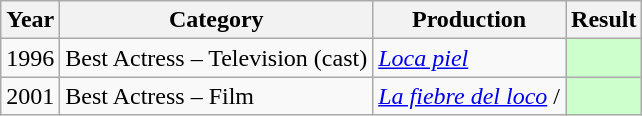<table class="wikitable">
<tr>
<th>Year</th>
<th>Category</th>
<th>Production</th>
<th>Result</th>
</tr>
<tr>
<td>1996</td>
<td>Best Actress – Television (cast)</td>
<td><em><a href='#'>Loca piel</a></em></td>
<td style="background-color:#CFC"></td>
</tr>
<tr>
<td>2001</td>
<td>Best Actress – Film</td>
<td><em><a href='#'>La fiebre del loco</a></em> / <em></em></td>
<td style="background-color:#CFC"></td>
</tr>
</table>
